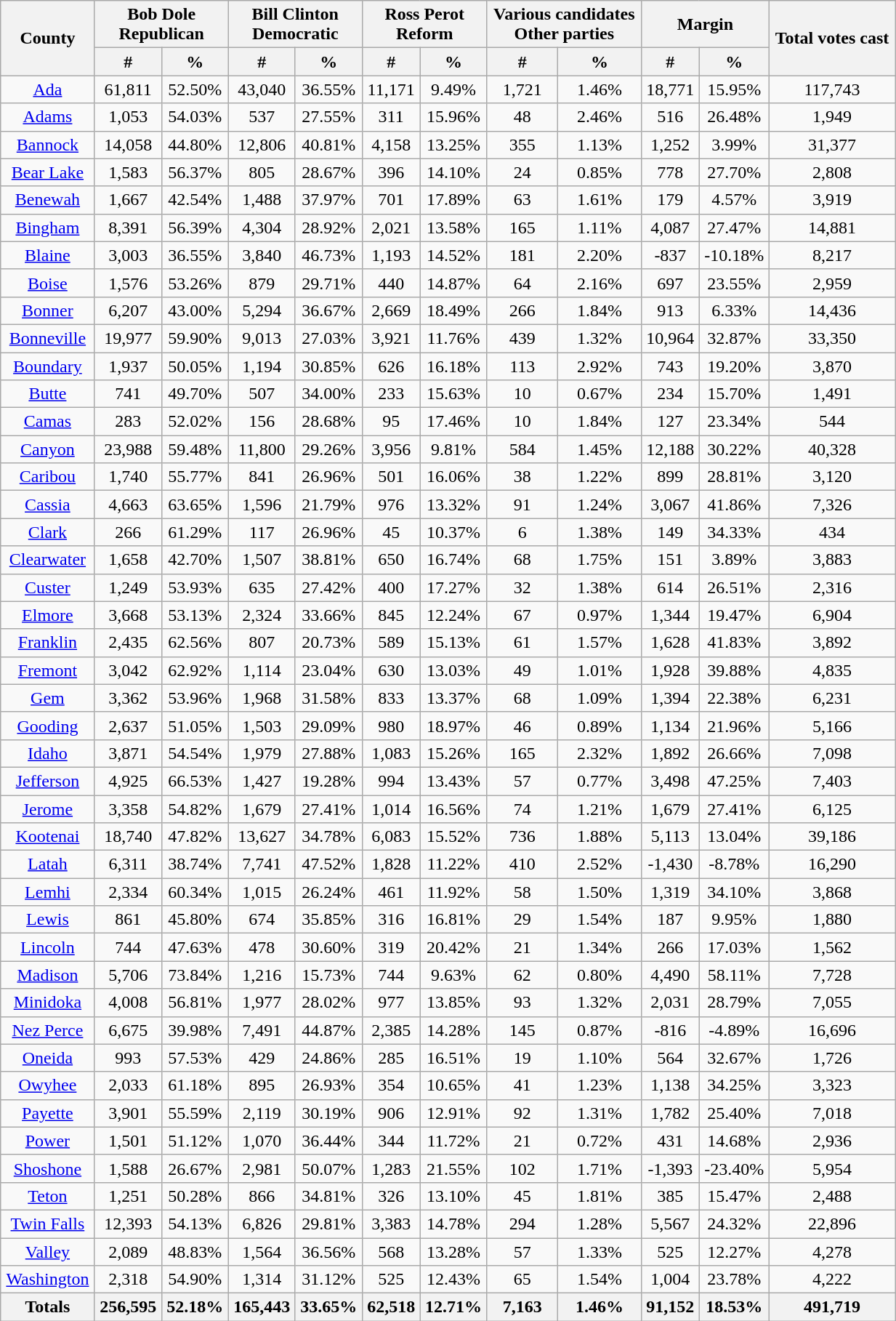<table width="65%"  class="wikitable sortable" style="text-align:center">
<tr>
<th style="text-align:center;" rowspan="2">County</th>
<th style="text-align:center;" colspan="2">Bob Dole<br>Republican</th>
<th style="text-align:center;" colspan="2">Bill Clinton<br>Democratic</th>
<th style="text-align:center;" colspan="2">Ross Perot<br>Reform</th>
<th style="text-align:center;" colspan="2">Various candidates<br>Other parties</th>
<th style="text-align:center;" colspan="2">Margin</th>
<th style="text-align:center;" rowspan="2">Total votes cast</th>
</tr>
<tr>
<th style="text-align:center;" data-sort-type="number">#</th>
<th style="text-align:center;" data-sort-type="number">%</th>
<th style="text-align:center;" data-sort-type="number">#</th>
<th style="text-align:center;" data-sort-type="number">%</th>
<th style="text-align:center;" data-sort-type="number">#</th>
<th style="text-align:center;" data-sort-type="number">%</th>
<th style="text-align:center;" data-sort-type="number">#</th>
<th style="text-align:center;" data-sort-type="number">%</th>
<th style="text-align:center;" data-sort-type="number">#</th>
<th style="text-align:center;" data-sort-type="number">%</th>
</tr>
<tr style="text-align:center;">
<td><a href='#'>Ada</a></td>
<td>61,811</td>
<td>52.50%</td>
<td>43,040</td>
<td>36.55%</td>
<td>11,171</td>
<td>9.49%</td>
<td>1,721</td>
<td>1.46%</td>
<td>18,771</td>
<td>15.95%</td>
<td>117,743</td>
</tr>
<tr style="text-align:center;">
<td><a href='#'>Adams</a></td>
<td>1,053</td>
<td>54.03%</td>
<td>537</td>
<td>27.55%</td>
<td>311</td>
<td>15.96%</td>
<td>48</td>
<td>2.46%</td>
<td>516</td>
<td>26.48%</td>
<td>1,949</td>
</tr>
<tr style="text-align:center;">
<td><a href='#'>Bannock</a></td>
<td>14,058</td>
<td>44.80%</td>
<td>12,806</td>
<td>40.81%</td>
<td>4,158</td>
<td>13.25%</td>
<td>355</td>
<td>1.13%</td>
<td>1,252</td>
<td>3.99%</td>
<td>31,377</td>
</tr>
<tr style="text-align:center;">
<td><a href='#'>Bear Lake</a></td>
<td>1,583</td>
<td>56.37%</td>
<td>805</td>
<td>28.67%</td>
<td>396</td>
<td>14.10%</td>
<td>24</td>
<td>0.85%</td>
<td>778</td>
<td>27.70%</td>
<td>2,808</td>
</tr>
<tr style="text-align:center;">
<td><a href='#'>Benewah</a></td>
<td>1,667</td>
<td>42.54%</td>
<td>1,488</td>
<td>37.97%</td>
<td>701</td>
<td>17.89%</td>
<td>63</td>
<td>1.61%</td>
<td>179</td>
<td>4.57%</td>
<td>3,919</td>
</tr>
<tr style="text-align:center;">
<td><a href='#'>Bingham</a></td>
<td>8,391</td>
<td>56.39%</td>
<td>4,304</td>
<td>28.92%</td>
<td>2,021</td>
<td>13.58%</td>
<td>165</td>
<td>1.11%</td>
<td>4,087</td>
<td>27.47%</td>
<td>14,881</td>
</tr>
<tr style="text-align:center;">
<td><a href='#'>Blaine</a></td>
<td>3,003</td>
<td>36.55%</td>
<td>3,840</td>
<td>46.73%</td>
<td>1,193</td>
<td>14.52%</td>
<td>181</td>
<td>2.20%</td>
<td>-837</td>
<td>-10.18%</td>
<td>8,217</td>
</tr>
<tr style="text-align:center;">
<td><a href='#'>Boise</a></td>
<td>1,576</td>
<td>53.26%</td>
<td>879</td>
<td>29.71%</td>
<td>440</td>
<td>14.87%</td>
<td>64</td>
<td>2.16%</td>
<td>697</td>
<td>23.55%</td>
<td>2,959</td>
</tr>
<tr style="text-align:center;">
<td><a href='#'>Bonner</a></td>
<td>6,207</td>
<td>43.00%</td>
<td>5,294</td>
<td>36.67%</td>
<td>2,669</td>
<td>18.49%</td>
<td>266</td>
<td>1.84%</td>
<td>913</td>
<td>6.33%</td>
<td>14,436</td>
</tr>
<tr style="text-align:center;">
<td><a href='#'>Bonneville</a></td>
<td>19,977</td>
<td>59.90%</td>
<td>9,013</td>
<td>27.03%</td>
<td>3,921</td>
<td>11.76%</td>
<td>439</td>
<td>1.32%</td>
<td>10,964</td>
<td>32.87%</td>
<td>33,350</td>
</tr>
<tr style="text-align:center;">
<td><a href='#'>Boundary</a></td>
<td>1,937</td>
<td>50.05%</td>
<td>1,194</td>
<td>30.85%</td>
<td>626</td>
<td>16.18%</td>
<td>113</td>
<td>2.92%</td>
<td>743</td>
<td>19.20%</td>
<td>3,870</td>
</tr>
<tr style="text-align:center;">
<td><a href='#'>Butte</a></td>
<td>741</td>
<td>49.70%</td>
<td>507</td>
<td>34.00%</td>
<td>233</td>
<td>15.63%</td>
<td>10</td>
<td>0.67%</td>
<td>234</td>
<td>15.70%</td>
<td>1,491</td>
</tr>
<tr style="text-align:center;">
<td><a href='#'>Camas</a></td>
<td>283</td>
<td>52.02%</td>
<td>156</td>
<td>28.68%</td>
<td>95</td>
<td>17.46%</td>
<td>10</td>
<td>1.84%</td>
<td>127</td>
<td>23.34%</td>
<td>544</td>
</tr>
<tr style="text-align:center;">
<td><a href='#'>Canyon</a></td>
<td>23,988</td>
<td>59.48%</td>
<td>11,800</td>
<td>29.26%</td>
<td>3,956</td>
<td>9.81%</td>
<td>584</td>
<td>1.45%</td>
<td>12,188</td>
<td>30.22%</td>
<td>40,328</td>
</tr>
<tr style="text-align:center;">
<td><a href='#'>Caribou</a></td>
<td>1,740</td>
<td>55.77%</td>
<td>841</td>
<td>26.96%</td>
<td>501</td>
<td>16.06%</td>
<td>38</td>
<td>1.22%</td>
<td>899</td>
<td>28.81%</td>
<td>3,120</td>
</tr>
<tr style="text-align:center;">
<td><a href='#'>Cassia</a></td>
<td>4,663</td>
<td>63.65%</td>
<td>1,596</td>
<td>21.79%</td>
<td>976</td>
<td>13.32%</td>
<td>91</td>
<td>1.24%</td>
<td>3,067</td>
<td>41.86%</td>
<td>7,326</td>
</tr>
<tr style="text-align:center;">
<td><a href='#'>Clark</a></td>
<td>266</td>
<td>61.29%</td>
<td>117</td>
<td>26.96%</td>
<td>45</td>
<td>10.37%</td>
<td>6</td>
<td>1.38%</td>
<td>149</td>
<td>34.33%</td>
<td>434</td>
</tr>
<tr style="text-align:center;">
<td><a href='#'>Clearwater</a></td>
<td>1,658</td>
<td>42.70%</td>
<td>1,507</td>
<td>38.81%</td>
<td>650</td>
<td>16.74%</td>
<td>68</td>
<td>1.75%</td>
<td>151</td>
<td>3.89%</td>
<td>3,883</td>
</tr>
<tr style="text-align:center;">
<td><a href='#'>Custer</a></td>
<td>1,249</td>
<td>53.93%</td>
<td>635</td>
<td>27.42%</td>
<td>400</td>
<td>17.27%</td>
<td>32</td>
<td>1.38%</td>
<td>614</td>
<td>26.51%</td>
<td>2,316</td>
</tr>
<tr style="text-align:center;">
<td><a href='#'>Elmore</a></td>
<td>3,668</td>
<td>53.13%</td>
<td>2,324</td>
<td>33.66%</td>
<td>845</td>
<td>12.24%</td>
<td>67</td>
<td>0.97%</td>
<td>1,344</td>
<td>19.47%</td>
<td>6,904</td>
</tr>
<tr style="text-align:center;">
<td><a href='#'>Franklin</a></td>
<td>2,435</td>
<td>62.56%</td>
<td>807</td>
<td>20.73%</td>
<td>589</td>
<td>15.13%</td>
<td>61</td>
<td>1.57%</td>
<td>1,628</td>
<td>41.83%</td>
<td>3,892</td>
</tr>
<tr style="text-align:center;">
<td><a href='#'>Fremont</a></td>
<td>3,042</td>
<td>62.92%</td>
<td>1,114</td>
<td>23.04%</td>
<td>630</td>
<td>13.03%</td>
<td>49</td>
<td>1.01%</td>
<td>1,928</td>
<td>39.88%</td>
<td>4,835</td>
</tr>
<tr style="text-align:center;">
<td><a href='#'>Gem</a></td>
<td>3,362</td>
<td>53.96%</td>
<td>1,968</td>
<td>31.58%</td>
<td>833</td>
<td>13.37%</td>
<td>68</td>
<td>1.09%</td>
<td>1,394</td>
<td>22.38%</td>
<td>6,231</td>
</tr>
<tr style="text-align:center;">
<td><a href='#'>Gooding</a></td>
<td>2,637</td>
<td>51.05%</td>
<td>1,503</td>
<td>29.09%</td>
<td>980</td>
<td>18.97%</td>
<td>46</td>
<td>0.89%</td>
<td>1,134</td>
<td>21.96%</td>
<td>5,166</td>
</tr>
<tr style="text-align:center;">
<td><a href='#'>Idaho</a></td>
<td>3,871</td>
<td>54.54%</td>
<td>1,979</td>
<td>27.88%</td>
<td>1,083</td>
<td>15.26%</td>
<td>165</td>
<td>2.32%</td>
<td>1,892</td>
<td>26.66%</td>
<td>7,098</td>
</tr>
<tr style="text-align:center;">
<td><a href='#'>Jefferson</a></td>
<td>4,925</td>
<td>66.53%</td>
<td>1,427</td>
<td>19.28%</td>
<td>994</td>
<td>13.43%</td>
<td>57</td>
<td>0.77%</td>
<td>3,498</td>
<td>47.25%</td>
<td>7,403</td>
</tr>
<tr style="text-align:center;">
<td><a href='#'>Jerome</a></td>
<td>3,358</td>
<td>54.82%</td>
<td>1,679</td>
<td>27.41%</td>
<td>1,014</td>
<td>16.56%</td>
<td>74</td>
<td>1.21%</td>
<td>1,679</td>
<td>27.41%</td>
<td>6,125</td>
</tr>
<tr style="text-align:center;">
<td><a href='#'>Kootenai</a></td>
<td>18,740</td>
<td>47.82%</td>
<td>13,627</td>
<td>34.78%</td>
<td>6,083</td>
<td>15.52%</td>
<td>736</td>
<td>1.88%</td>
<td>5,113</td>
<td>13.04%</td>
<td>39,186</td>
</tr>
<tr style="text-align:center;">
<td><a href='#'>Latah</a></td>
<td>6,311</td>
<td>38.74%</td>
<td>7,741</td>
<td>47.52%</td>
<td>1,828</td>
<td>11.22%</td>
<td>410</td>
<td>2.52%</td>
<td>-1,430</td>
<td>-8.78%</td>
<td>16,290</td>
</tr>
<tr style="text-align:center;">
<td><a href='#'>Lemhi</a></td>
<td>2,334</td>
<td>60.34%</td>
<td>1,015</td>
<td>26.24%</td>
<td>461</td>
<td>11.92%</td>
<td>58</td>
<td>1.50%</td>
<td>1,319</td>
<td>34.10%</td>
<td>3,868</td>
</tr>
<tr style="text-align:center;">
<td><a href='#'>Lewis</a></td>
<td>861</td>
<td>45.80%</td>
<td>674</td>
<td>35.85%</td>
<td>316</td>
<td>16.81%</td>
<td>29</td>
<td>1.54%</td>
<td>187</td>
<td>9.95%</td>
<td>1,880</td>
</tr>
<tr style="text-align:center;">
<td><a href='#'>Lincoln</a></td>
<td>744</td>
<td>47.63%</td>
<td>478</td>
<td>30.60%</td>
<td>319</td>
<td>20.42%</td>
<td>21</td>
<td>1.34%</td>
<td>266</td>
<td>17.03%</td>
<td>1,562</td>
</tr>
<tr style="text-align:center;">
<td><a href='#'>Madison</a></td>
<td>5,706</td>
<td>73.84%</td>
<td>1,216</td>
<td>15.73%</td>
<td>744</td>
<td>9.63%</td>
<td>62</td>
<td>0.80%</td>
<td>4,490</td>
<td>58.11%</td>
<td>7,728</td>
</tr>
<tr style="text-align:center;">
<td><a href='#'>Minidoka</a></td>
<td>4,008</td>
<td>56.81%</td>
<td>1,977</td>
<td>28.02%</td>
<td>977</td>
<td>13.85%</td>
<td>93</td>
<td>1.32%</td>
<td>2,031</td>
<td>28.79%</td>
<td>7,055</td>
</tr>
<tr style="text-align:center;">
<td><a href='#'>Nez Perce</a></td>
<td>6,675</td>
<td>39.98%</td>
<td>7,491</td>
<td>44.87%</td>
<td>2,385</td>
<td>14.28%</td>
<td>145</td>
<td>0.87%</td>
<td>-816</td>
<td>-4.89%</td>
<td>16,696</td>
</tr>
<tr style="text-align:center;">
<td><a href='#'>Oneida</a></td>
<td>993</td>
<td>57.53%</td>
<td>429</td>
<td>24.86%</td>
<td>285</td>
<td>16.51%</td>
<td>19</td>
<td>1.10%</td>
<td>564</td>
<td>32.67%</td>
<td>1,726</td>
</tr>
<tr style="text-align:center;">
<td><a href='#'>Owyhee</a></td>
<td>2,033</td>
<td>61.18%</td>
<td>895</td>
<td>26.93%</td>
<td>354</td>
<td>10.65%</td>
<td>41</td>
<td>1.23%</td>
<td>1,138</td>
<td>34.25%</td>
<td>3,323</td>
</tr>
<tr style="text-align:center;">
<td><a href='#'>Payette</a></td>
<td>3,901</td>
<td>55.59%</td>
<td>2,119</td>
<td>30.19%</td>
<td>906</td>
<td>12.91%</td>
<td>92</td>
<td>1.31%</td>
<td>1,782</td>
<td>25.40%</td>
<td>7,018</td>
</tr>
<tr style="text-align:center;">
<td><a href='#'>Power</a></td>
<td>1,501</td>
<td>51.12%</td>
<td>1,070</td>
<td>36.44%</td>
<td>344</td>
<td>11.72%</td>
<td>21</td>
<td>0.72%</td>
<td>431</td>
<td>14.68%</td>
<td>2,936</td>
</tr>
<tr style="text-align:center;">
<td><a href='#'>Shoshone</a></td>
<td>1,588</td>
<td>26.67%</td>
<td>2,981</td>
<td>50.07%</td>
<td>1,283</td>
<td>21.55%</td>
<td>102</td>
<td>1.71%</td>
<td>-1,393</td>
<td>-23.40%</td>
<td>5,954</td>
</tr>
<tr style="text-align:center;">
<td><a href='#'>Teton</a></td>
<td>1,251</td>
<td>50.28%</td>
<td>866</td>
<td>34.81%</td>
<td>326</td>
<td>13.10%</td>
<td>45</td>
<td>1.81%</td>
<td>385</td>
<td>15.47%</td>
<td>2,488</td>
</tr>
<tr style="text-align:center;">
<td><a href='#'>Twin Falls</a></td>
<td>12,393</td>
<td>54.13%</td>
<td>6,826</td>
<td>29.81%</td>
<td>3,383</td>
<td>14.78%</td>
<td>294</td>
<td>1.28%</td>
<td>5,567</td>
<td>24.32%</td>
<td>22,896</td>
</tr>
<tr style="text-align:center;">
<td><a href='#'>Valley</a></td>
<td>2,089</td>
<td>48.83%</td>
<td>1,564</td>
<td>36.56%</td>
<td>568</td>
<td>13.28%</td>
<td>57</td>
<td>1.33%</td>
<td>525</td>
<td>12.27%</td>
<td>4,278</td>
</tr>
<tr style="text-align:center;">
<td><a href='#'>Washington</a></td>
<td>2,318</td>
<td>54.90%</td>
<td>1,314</td>
<td>31.12%</td>
<td>525</td>
<td>12.43%</td>
<td>65</td>
<td>1.54%</td>
<td>1,004</td>
<td>23.78%</td>
<td>4,222</td>
</tr>
<tr style="text-align:center;">
<th>Totals</th>
<th>256,595</th>
<th>52.18%</th>
<th>165,443</th>
<th>33.65%</th>
<th>62,518</th>
<th>12.71%</th>
<th>7,163</th>
<th>1.46%</th>
<th>91,152</th>
<th>18.53%</th>
<th>491,719</th>
</tr>
</table>
